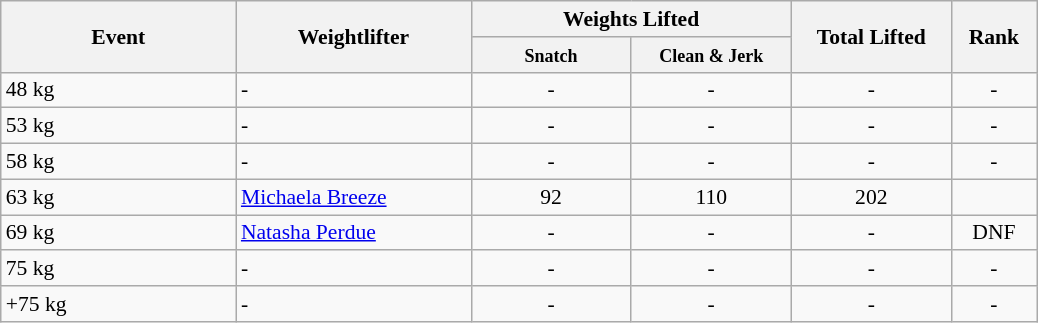<table class="wikitable" style="font-size:90%">
<tr>
<th rowspan="2" width=150>Event</th>
<th rowspan="2" width=150>Weightlifter</th>
<th colspan="2" width=200>Weights Lifted</th>
<th rowspan="2" width=100>Total Lifted</th>
<th rowspan="2" width=50>Rank</th>
</tr>
<tr>
<th width=100><small>Snatch</small></th>
<th width=100><small>Clean & Jerk</small></th>
</tr>
<tr>
<td>48 kg</td>
<td>-</td>
<td align="center">-</td>
<td align="center">-</td>
<td align="center">-</td>
<td align="center">-</td>
</tr>
<tr>
<td>53 kg</td>
<td>-</td>
<td align="center">-</td>
<td align="center">-</td>
<td align="center">-</td>
<td align="center">-</td>
</tr>
<tr>
<td>58 kg</td>
<td>-</td>
<td align="center">-</td>
<td align="center">-</td>
<td align="center">-</td>
<td align="center">-</td>
</tr>
<tr>
<td>63 kg</td>
<td><a href='#'>Michaela Breeze</a></td>
<td align="center">92</td>
<td align="center">110</td>
<td align="center">202</td>
<td align="center"></td>
</tr>
<tr>
<td>69 kg</td>
<td><a href='#'>Natasha Perdue</a></td>
<td align="center">-</td>
<td align="center">-</td>
<td align="center">-</td>
<td align="center">DNF</td>
</tr>
<tr>
<td>75 kg</td>
<td>-</td>
<td align="center">-</td>
<td align="center">-</td>
<td align="center">-</td>
<td align="center">-</td>
</tr>
<tr>
<td>+75 kg</td>
<td>-</td>
<td align="center">-</td>
<td align="center">-</td>
<td align="center">-</td>
<td align="center">-</td>
</tr>
</table>
